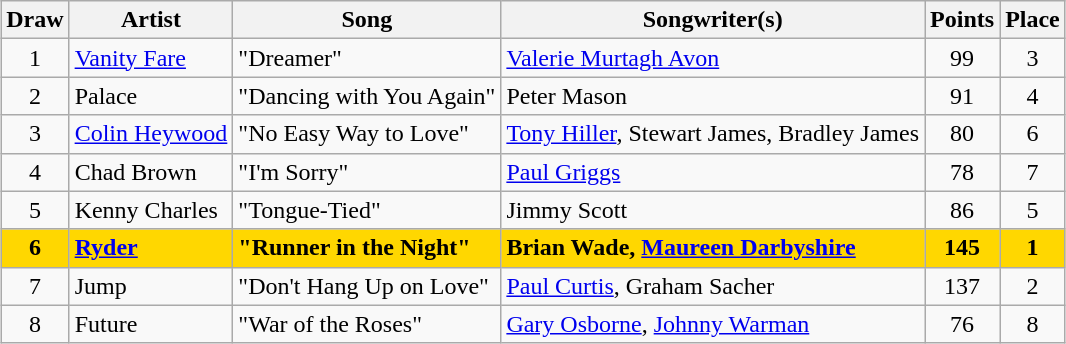<table class="sortable wikitable" style="margin: 1em auto 1em auto; text-align:center">
<tr>
<th scope="col">Draw</th>
<th scope="col">Artist</th>
<th scope="col">Song</th>
<th scope="col">Songwriter(s)</th>
<th scope="col">Points</th>
<th scope="col">Place</th>
</tr>
<tr>
<td>1</td>
<td align="left"><a href='#'>Vanity Fare</a></td>
<td align="left">"Dreamer"</td>
<td align="left"><a href='#'>Valerie Murtagh Avon</a></td>
<td>99</td>
<td>3</td>
</tr>
<tr>
<td>2</td>
<td align="left">Palace</td>
<td align="left">"Dancing with You Again"</td>
<td align="left">Peter Mason</td>
<td>91</td>
<td>4</td>
</tr>
<tr>
<td>3</td>
<td align="left"><a href='#'>Colin Heywood</a></td>
<td align="left">"No Easy Way to Love"</td>
<td align="left"><a href='#'>Tony Hiller</a>, Stewart James, Bradley James</td>
<td>80</td>
<td>6</td>
</tr>
<tr>
<td>4</td>
<td align="left">Chad Brown</td>
<td align="left">"I'm Sorry"</td>
<td align="left"><a href='#'>Paul Griggs</a></td>
<td>78</td>
<td>7</td>
</tr>
<tr>
<td>5</td>
<td align="left">Kenny Charles</td>
<td align="left">"Tongue-Tied"</td>
<td align="left">Jimmy Scott</td>
<td>86</td>
<td>5</td>
</tr>
<tr style="font-weight:bold; background:gold;">
<td>6</td>
<td align="left"><a href='#'>Ryder</a></td>
<td align="left">"Runner in the Night"</td>
<td align="left">Brian Wade, <a href='#'>Maureen Darbyshire</a></td>
<td>145</td>
<td>1</td>
</tr>
<tr>
<td>7</td>
<td align="left">Jump</td>
<td align="left">"Don't Hang Up on Love"</td>
<td align="left"><a href='#'>Paul Curtis</a>, Graham Sacher</td>
<td>137</td>
<td>2</td>
</tr>
<tr>
<td>8</td>
<td align="left">Future</td>
<td align="left">"War of the Roses"</td>
<td align="left"><a href='#'>Gary Osborne</a>, <a href='#'>Johnny Warman</a></td>
<td>76</td>
<td>8</td>
</tr>
</table>
